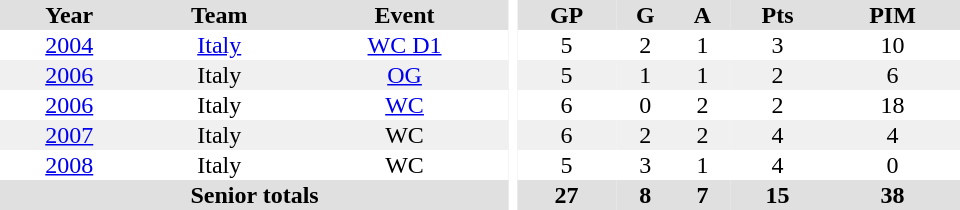<table border="0" cellpadding="1" cellspacing="0" ID="Table3" style="text-align:center; width:40em">
<tr bgcolor="#e0e0e0">
<th>Year</th>
<th>Team</th>
<th>Event</th>
<th rowspan="102" bgcolor="#ffffff"></th>
<th>GP</th>
<th>G</th>
<th>A</th>
<th>Pts</th>
<th>PIM</th>
</tr>
<tr>
<td><a href='#'>2004</a></td>
<td><a href='#'>Italy</a></td>
<td><a href='#'>WC D1</a></td>
<td>5</td>
<td>2</td>
<td>1</td>
<td>3</td>
<td>10</td>
</tr>
<tr bgcolor="#f0f0f0">
<td><a href='#'>2006</a></td>
<td>Italy</td>
<td><a href='#'>OG</a></td>
<td>5</td>
<td>1</td>
<td>1</td>
<td>2</td>
<td>6</td>
</tr>
<tr>
<td><a href='#'>2006</a></td>
<td>Italy</td>
<td><a href='#'>WC</a></td>
<td>6</td>
<td>0</td>
<td>2</td>
<td>2</td>
<td>18</td>
</tr>
<tr bgcolor="#f0f0f0">
<td><a href='#'>2007</a></td>
<td>Italy</td>
<td>WC</td>
<td>6</td>
<td>2</td>
<td>2</td>
<td>4</td>
<td>4</td>
</tr>
<tr>
<td><a href='#'>2008</a></td>
<td>Italy</td>
<td>WC</td>
<td>5</td>
<td>3</td>
<td>1</td>
<td>4</td>
<td>0</td>
</tr>
<tr bgcolor="#e0e0e0">
<th colspan="3">Senior totals</th>
<th>27</th>
<th>8</th>
<th>7</th>
<th>15</th>
<th>38</th>
</tr>
</table>
